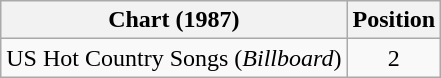<table class="wikitable">
<tr>
<th>Chart (1987)</th>
<th>Position</th>
</tr>
<tr>
<td>US Hot Country Songs (<em>Billboard</em>)</td>
<td align="center">2</td>
</tr>
</table>
